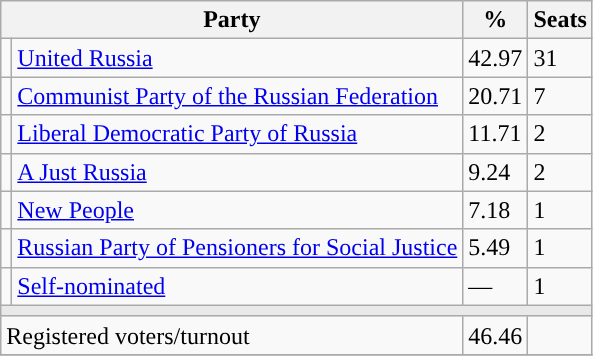<table class="wikitable">
<tr>
<th colspan=2>Party</th>
<th>%</th>
<th>Seats</th>
</tr>
<tr>
<td style="background:"></td>
<td><a href='#'>United Russia</a></td>
<td>42.97</td>
<td>31</td>
</tr>
<tr>
<td style="background:"></td>
<td><a href='#'>Communist Party of the Russian Federation</a></td>
<td>20.71</td>
<td>7</td>
</tr>
<tr>
<td style="background:"></td>
<td><a href='#'>Liberal Democratic Party of Russia</a></td>
<td>11.71</td>
<td>2</td>
</tr>
<tr>
<td style="background:"></td>
<td><a href='#'>A Just Russia</a></td>
<td>9.24</td>
<td>2</td>
</tr>
<tr>
<td style="background:"></td>
<td><a href='#'>New People</a></td>
<td>7.18</td>
<td>1</td>
</tr>
<tr>
<td style="background:"></td>
<td><a href='#'>Russian Party of Pensioners for Social Justice</a></td>
<td>5.49</td>
<td>1</td>
</tr>
<tr>
<td style="background:"></td>
<td><a href='#'>Self-nominated</a></td>
<td>—</td>
<td>1</td>
</tr>
<tr>
<td colspan=4 style="background:#E9E9E9;"></td>
</tr>
<tr>
<td align=left colspan=2>Registered voters/turnout</td>
<td>46.46</td>
<td></td>
</tr>
<tr>
</tr>
</table>
